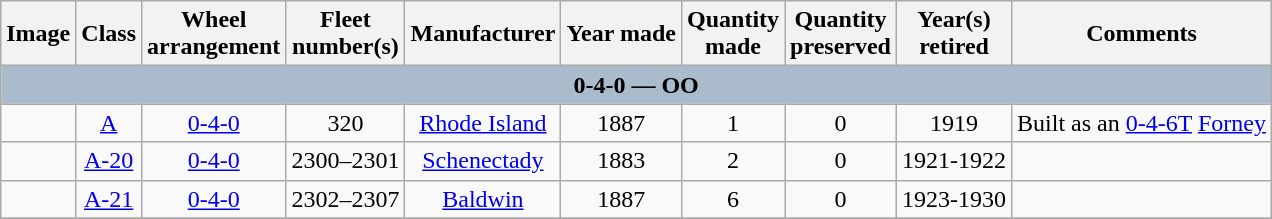<table class="wikitable" style="text-align:center">
<tr>
<th>Image</th>
<th>Class</th>
<th>Wheel<br>arrangement</th>
<th>Fleet<br>number(s)</th>
<th>Manufacturer</th>
<th>Year made</th>
<th>Quantity<br>made</th>
<th>Quantity<br>preserved</th>
<th>Year(s)<br>retired</th>
<th>Comments</th>
</tr>
<tr style="Background:#AABBCC; font-weight:bold">
<td colspan=10>0-4-0 — OO</td>
</tr>
<tr>
<td></td>
<td><a href='#'>A</a></td>
<td><a href='#'>0-4-0</a></td>
<td>320</td>
<td><a href='#'>Rhode Island</a></td>
<td>1887</td>
<td>1</td>
<td>0</td>
<td>1919</td>
<td style="text-align:left">Built as an <a href='#'>0-4-6T</a> <a href='#'>Forney</a></td>
</tr>
<tr>
<td></td>
<td><a href='#'>A-20</a></td>
<td><a href='#'>0-4-0</a></td>
<td>2300–2301</td>
<td><a href='#'>Schenectady</a></td>
<td>1883</td>
<td>2</td>
<td>0</td>
<td>1921-1922</td>
<td></td>
</tr>
<tr>
<td></td>
<td><a href='#'>A-21</a></td>
<td><a href='#'>0-4-0</a></td>
<td>2302–2307</td>
<td><a href='#'>Baldwin</a></td>
<td>1887</td>
<td>6</td>
<td>0</td>
<td>1923-1930</td>
<td></td>
</tr>
<tr>
</tr>
</table>
